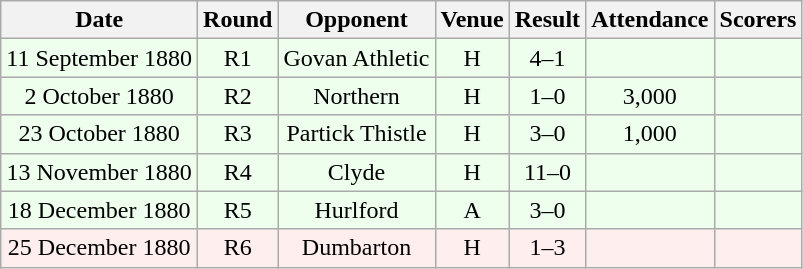<table class="wikitable sortable" style="font-size:100%; text-align:center">
<tr>
<th>Date</th>
<th>Round</th>
<th>Opponent</th>
<th>Venue</th>
<th>Result</th>
<th>Attendance</th>
<th>Scorers</th>
</tr>
<tr bgcolor = "#EEFFEE">
<td>11 September 1880</td>
<td>R1</td>
<td>Govan Athletic</td>
<td>H</td>
<td>4–1</td>
<td></td>
<td></td>
</tr>
<tr bgcolor = "#EEFFEE">
<td>2 October 1880</td>
<td>R2</td>
<td>Northern</td>
<td>H</td>
<td>1–0</td>
<td>3,000</td>
<td></td>
</tr>
<tr bgcolor = "#EEFFEE">
<td>23 October 1880</td>
<td>R3</td>
<td>Partick Thistle</td>
<td>H</td>
<td>3–0</td>
<td>1,000</td>
<td></td>
</tr>
<tr bgcolor = "#EEFFEE">
<td>13 November 1880</td>
<td>R4</td>
<td>Clyde</td>
<td>H</td>
<td>11–0</td>
<td></td>
<td></td>
</tr>
<tr bgcolor = "#EEFFEE">
<td>18 December 1880</td>
<td>R5</td>
<td>Hurlford</td>
<td>A</td>
<td>3–0</td>
<td></td>
<td></td>
</tr>
<tr bgcolor = "#FFEEEE">
<td>25 December 1880</td>
<td>R6</td>
<td>Dumbarton</td>
<td>H</td>
<td>1–3</td>
<td></td>
<td></td>
</tr>
</table>
